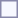<table style="border:1px solid #8888aa; background-color:#f7f8ff; padding:5px; font-size:95%; margin: 0px 12px 12px 0px;">
</table>
